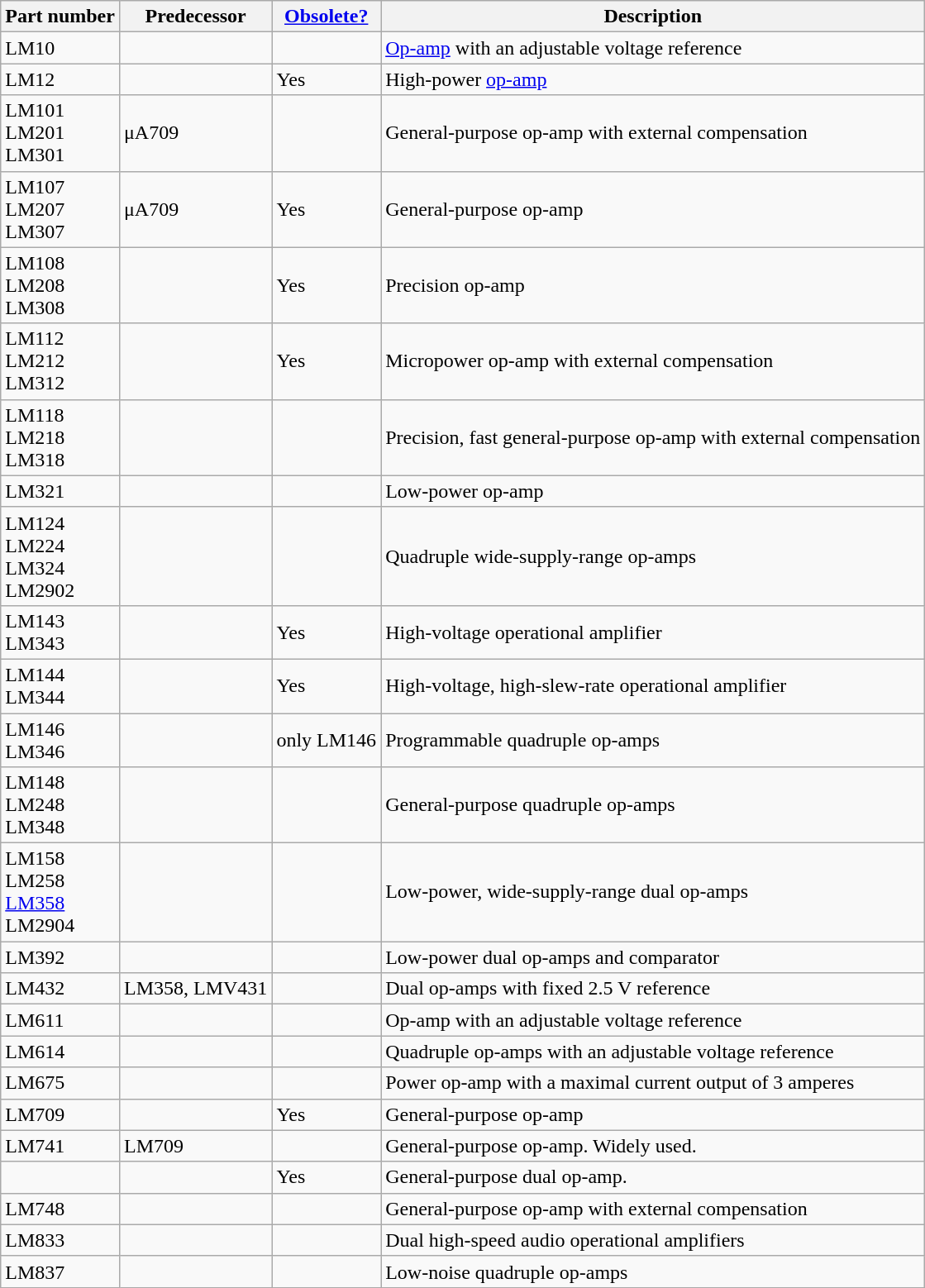<table class="wikitable">
<tr>
<th>Part number</th>
<th>Predecessor</th>
<th><a href='#'>Obsolete?</a></th>
<th>Description</th>
</tr>
<tr>
<td> LM10</td>
<td></td>
<td></td>
<td> <a href='#'>Op-amp</a> with an adjustable voltage reference </td>
</tr>
<tr>
<td>LM12</td>
<td></td>
<td>Yes</td>
<td>High-power <a href='#'>op-amp</a></td>
</tr>
<tr>
<td> LM101<br>LM201<br>LM301</td>
<td> μA709</td>
<td></td>
<td> General-purpose op-amp with external compensation</td>
</tr>
<tr>
<td> LM107<br>LM207<br>LM307</td>
<td> μA709</td>
<td> Yes</td>
<td> General-purpose op-amp</td>
</tr>
<tr>
<td> LM108<br>LM208<br>LM308</td>
<td></td>
<td> Yes</td>
<td> Precision op-amp</td>
</tr>
<tr>
<td> LM112<br>LM212<br>LM312</td>
<td></td>
<td> Yes</td>
<td> Micropower op-amp with external compensation</td>
</tr>
<tr>
<td> LM118<br>LM218<br>LM318</td>
<td></td>
<td></td>
<td> Precision, fast general-purpose op-amp with external compensation</td>
</tr>
<tr>
<td> LM321</td>
<td></td>
<td></td>
<td> Low-power op-amp</td>
</tr>
<tr>
<td> LM124<br>LM224<br>LM324<br>LM2902</td>
<td></td>
<td></td>
<td> Quadruple wide-supply-range op-amps</td>
</tr>
<tr>
<td> LM143<br>LM343</td>
<td></td>
<td> Yes</td>
<td> High-voltage operational amplifier</td>
</tr>
<tr>
<td> LM144<br>LM344</td>
<td></td>
<td> Yes</td>
<td> High-voltage, high-slew-rate operational amplifier</td>
</tr>
<tr>
<td> LM146<br>LM346</td>
<td></td>
<td> only LM146</td>
<td> Programmable quadruple op-amps</td>
</tr>
<tr>
<td> LM148<br>LM248<br>LM348</td>
<td></td>
<td></td>
<td> General-purpose quadruple op-amps</td>
</tr>
<tr>
<td> LM158<br>LM258<br><a href='#'>LM358</a><br>LM2904</td>
<td></td>
<td></td>
<td> Low-power, wide-supply-range dual op-amps</td>
</tr>
<tr>
<td> LM392</td>
<td></td>
<td></td>
<td> Low-power dual op-amps and comparator</td>
</tr>
<tr>
<td> LM432</td>
<td> LM358, LMV431</td>
<td></td>
<td> Dual op-amps with fixed 2.5 V reference</td>
</tr>
<tr>
<td> LM611</td>
<td></td>
<td></td>
<td> Op-amp with an adjustable voltage reference</td>
</tr>
<tr>
<td> LM614</td>
<td></td>
<td></td>
<td> Quadruple op-amps with an adjustable voltage reference</td>
</tr>
<tr>
<td> LM675</td>
<td></td>
<td></td>
<td> Power op-amp with a maximal current output of 3 amperes</td>
</tr>
<tr>
<td> LM709</td>
<td></td>
<td> Yes</td>
<td> General-purpose op-amp</td>
</tr>
<tr>
<td> LM741</td>
<td> LM709</td>
<td></td>
<td> General-purpose op-amp. Widely used.</td>
</tr>
<tr>
<td> </td>
<td></td>
<td> Yes</td>
<td> General-purpose dual op-amp.</td>
</tr>
<tr>
<td> LM748</td>
<td></td>
<td></td>
<td> General-purpose op-amp with external compensation</td>
</tr>
<tr>
<td> LM833</td>
<td></td>
<td></td>
<td> Dual high-speed audio operational amplifiers</td>
</tr>
<tr>
<td> LM837</td>
<td></td>
<td></td>
<td> Low-noise quadruple op-amps </td>
</tr>
</table>
